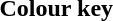<table class="toccolours">
<tr>
<th>Colour key<br></th>
</tr>
<tr>
<td><br>



</td>
</tr>
</table>
